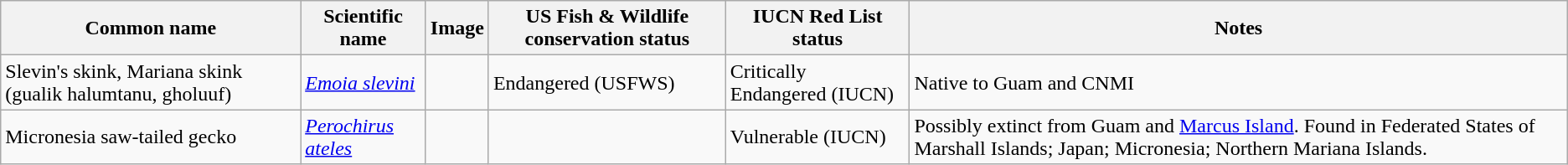<table class="wikitable sortable">
<tr>
<th><strong>Common name</strong></th>
<th><strong>Scientific name</strong></th>
<th><strong>Image</strong></th>
<th><strong>US Fish & Wildlife conservation status</strong></th>
<th>IUCN Red List status</th>
<th><strong>Notes</strong></th>
</tr>
<tr>
<td>Slevin's skink, Mariana skink (gualik halumtanu, gholuuf)</td>
<td><em><a href='#'>Emoia slevini</a></em></td>
<td></td>
<td>Endangered (USFWS)</td>
<td>Critically Endangered (IUCN)</td>
<td>Native to Guam and CNMI</td>
</tr>
<tr>
<td>Micronesia saw-tailed gecko</td>
<td><em><a href='#'>Perochirus ateles</a></em></td>
<td></td>
<td></td>
<td>Vulnerable (IUCN)</td>
<td>Possibly extinct from Guam and <a href='#'>Marcus Island</a>. Found in Federated States of Marshall Islands; Japan;  Micronesia; Northern Mariana Islands.</td>
</tr>
</table>
